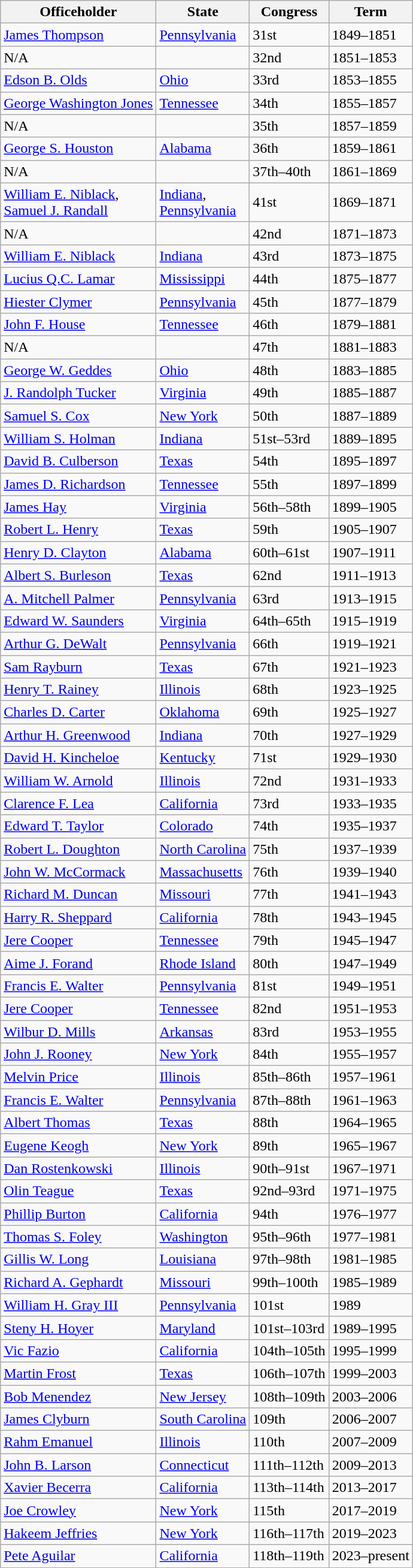<table class=wikitable>
<tr>
<th>Officeholder</th>
<th>State</th>
<th>Congress</th>
<th>Term</th>
</tr>
<tr>
<td><a href='#'>James Thompson</a></td>
<td><a href='#'>Pennsylvania</a></td>
<td>31st</td>
<td>1849–1851</td>
</tr>
<tr>
<td>N/A</td>
<td></td>
<td>32nd</td>
<td>1851–1853</td>
</tr>
<tr>
<td><a href='#'>Edson B. Olds</a></td>
<td><a href='#'>Ohio</a></td>
<td>33rd</td>
<td>1853–1855</td>
</tr>
<tr>
<td><a href='#'>George Washington Jones</a></td>
<td><a href='#'>Tennessee</a></td>
<td>34th</td>
<td>1855–1857</td>
</tr>
<tr>
<td>N/A</td>
<td></td>
<td>35th</td>
<td>1857–1859</td>
</tr>
<tr>
<td><a href='#'>George S. Houston</a></td>
<td><a href='#'>Alabama</a></td>
<td>36th</td>
<td>1859–1861</td>
</tr>
<tr>
<td>N/A</td>
<td></td>
<td>37th–40th</td>
<td>1861–1869</td>
</tr>
<tr>
<td><a href='#'>William E. Niblack</a>,<br><a href='#'>Samuel J. Randall</a></td>
<td><a href='#'>Indiana</a>,<br><a href='#'>Pennsylvania</a></td>
<td>41st</td>
<td>1869–1871</td>
</tr>
<tr>
<td>N/A</td>
<td></td>
<td>42nd</td>
<td>1871–1873</td>
</tr>
<tr>
<td><a href='#'>William E. Niblack</a></td>
<td><a href='#'>Indiana</a></td>
<td>43rd</td>
<td>1873–1875</td>
</tr>
<tr>
<td><a href='#'>Lucius Q.C. Lamar</a></td>
<td><a href='#'>Mississippi</a></td>
<td>44th</td>
<td>1875–1877</td>
</tr>
<tr>
<td><a href='#'>Hiester Clymer</a></td>
<td><a href='#'>Pennsylvania</a></td>
<td>45th</td>
<td>1877–1879</td>
</tr>
<tr>
<td><a href='#'>John F. House</a></td>
<td><a href='#'>Tennessee</a></td>
<td>46th</td>
<td>1879–1881</td>
</tr>
<tr>
<td>N/A</td>
<td></td>
<td>47th</td>
<td>1881–1883</td>
</tr>
<tr>
<td><a href='#'>George W. Geddes</a></td>
<td><a href='#'>Ohio</a></td>
<td>48th</td>
<td>1883–1885</td>
</tr>
<tr>
<td><a href='#'>J. Randolph Tucker</a></td>
<td><a href='#'>Virginia</a></td>
<td>49th</td>
<td>1885–1887</td>
</tr>
<tr>
<td><a href='#'>Samuel S. Cox</a></td>
<td><a href='#'>New York</a></td>
<td>50th</td>
<td>1887–1889</td>
</tr>
<tr>
<td><a href='#'>William S. Holman</a></td>
<td><a href='#'>Indiana</a></td>
<td>51st–53rd</td>
<td>1889–1895</td>
</tr>
<tr>
<td><a href='#'>David B. Culberson</a></td>
<td><a href='#'>Texas</a></td>
<td>54th</td>
<td>1895–1897</td>
</tr>
<tr>
<td><a href='#'>James D. Richardson</a></td>
<td><a href='#'>Tennessee</a></td>
<td>55th</td>
<td>1897–1899</td>
</tr>
<tr>
<td><a href='#'>James Hay</a></td>
<td><a href='#'>Virginia</a></td>
<td>56th–58th</td>
<td>1899–1905</td>
</tr>
<tr>
<td><a href='#'>Robert L. Henry</a></td>
<td><a href='#'>Texas</a></td>
<td>59th</td>
<td>1905–1907</td>
</tr>
<tr>
<td><a href='#'>Henry D. Clayton</a></td>
<td><a href='#'>Alabama</a></td>
<td>60th–61st</td>
<td>1907–1911</td>
</tr>
<tr>
<td><a href='#'>Albert S. Burleson</a></td>
<td><a href='#'>Texas</a></td>
<td>62nd</td>
<td>1911–1913</td>
</tr>
<tr>
<td><a href='#'>A. Mitchell Palmer</a></td>
<td><a href='#'>Pennsylvania</a></td>
<td>63rd</td>
<td>1913–1915</td>
</tr>
<tr>
<td><a href='#'>Edward W. Saunders</a></td>
<td><a href='#'>Virginia</a></td>
<td>64th–65th</td>
<td>1915–1919</td>
</tr>
<tr>
<td><a href='#'>Arthur G. DeWalt</a></td>
<td><a href='#'>Pennsylvania</a></td>
<td>66th</td>
<td>1919–1921</td>
</tr>
<tr>
<td><a href='#'>Sam Rayburn</a></td>
<td><a href='#'>Texas</a></td>
<td>67th</td>
<td>1921–1923</td>
</tr>
<tr>
<td><a href='#'>Henry T. Rainey</a></td>
<td><a href='#'>Illinois</a></td>
<td>68th</td>
<td>1923–1925</td>
</tr>
<tr>
<td><a href='#'>Charles D. Carter</a></td>
<td><a href='#'>Oklahoma</a></td>
<td>69th</td>
<td>1925–1927</td>
</tr>
<tr>
<td><a href='#'>Arthur H. Greenwood</a></td>
<td><a href='#'>Indiana</a></td>
<td>70th</td>
<td>1927–1929</td>
</tr>
<tr>
<td><a href='#'>David H. Kincheloe</a></td>
<td><a href='#'>Kentucky</a></td>
<td>71st</td>
<td>1929–1930</td>
</tr>
<tr>
<td><a href='#'>William W. Arnold</a></td>
<td><a href='#'>Illinois</a></td>
<td>72nd</td>
<td>1931–1933</td>
</tr>
<tr>
<td><a href='#'>Clarence F. Lea</a></td>
<td><a href='#'>California</a></td>
<td>73rd</td>
<td>1933–1935</td>
</tr>
<tr>
<td><a href='#'>Edward T. Taylor</a></td>
<td><a href='#'>Colorado</a></td>
<td>74th</td>
<td>1935–1937</td>
</tr>
<tr>
<td><a href='#'>Robert L. Doughton</a></td>
<td><a href='#'>North Carolina</a></td>
<td>75th</td>
<td>1937–1939</td>
</tr>
<tr>
<td><a href='#'>John W. McCormack</a></td>
<td><a href='#'>Massachusetts</a></td>
<td>76th</td>
<td>1939–1940</td>
</tr>
<tr>
<td><a href='#'>Richard M. Duncan</a></td>
<td><a href='#'>Missouri</a></td>
<td>77th</td>
<td>1941–1943</td>
</tr>
<tr>
<td><a href='#'>Harry R. Sheppard</a></td>
<td><a href='#'>California</a></td>
<td>78th</td>
<td>1943–1945</td>
</tr>
<tr>
<td><a href='#'>Jere Cooper</a></td>
<td><a href='#'>Tennessee</a></td>
<td>79th</td>
<td>1945–1947</td>
</tr>
<tr>
<td><a href='#'>Aime J. Forand</a></td>
<td><a href='#'>Rhode Island</a></td>
<td>80th</td>
<td>1947–1949</td>
</tr>
<tr>
<td><a href='#'>Francis E. Walter</a></td>
<td><a href='#'>Pennsylvania</a></td>
<td>81st</td>
<td>1949–1951</td>
</tr>
<tr>
<td><a href='#'>Jere Cooper</a></td>
<td><a href='#'>Tennessee</a></td>
<td>82nd</td>
<td>1951–1953</td>
</tr>
<tr>
<td><a href='#'>Wilbur D. Mills</a></td>
<td><a href='#'>Arkansas</a></td>
<td>83rd</td>
<td>1953–1955</td>
</tr>
<tr>
<td><a href='#'>John J. Rooney</a></td>
<td><a href='#'>New York</a></td>
<td>84th</td>
<td>1955–1957</td>
</tr>
<tr>
<td><a href='#'>Melvin Price</a></td>
<td><a href='#'>Illinois</a></td>
<td>85th–86th</td>
<td>1957–1961</td>
</tr>
<tr>
<td><a href='#'>Francis E. Walter</a></td>
<td><a href='#'>Pennsylvania</a></td>
<td>87th–88th</td>
<td>1961–1963</td>
</tr>
<tr>
<td><a href='#'>Albert Thomas</a></td>
<td><a href='#'>Texas</a></td>
<td>88th</td>
<td>1964–1965</td>
</tr>
<tr>
<td><a href='#'>Eugene Keogh</a></td>
<td><a href='#'>New York</a></td>
<td>89th</td>
<td>1965–1967</td>
</tr>
<tr>
<td><a href='#'>Dan Rostenkowski</a></td>
<td><a href='#'>Illinois</a></td>
<td>90th–91st</td>
<td>1967–1971</td>
</tr>
<tr>
<td><a href='#'>Olin Teague</a></td>
<td><a href='#'>Texas</a></td>
<td>92nd–93rd</td>
<td>1971–1975</td>
</tr>
<tr>
<td><a href='#'>Phillip Burton</a></td>
<td><a href='#'>California</a></td>
<td>94th</td>
<td>1976–1977</td>
</tr>
<tr>
<td><a href='#'>Thomas S. Foley</a></td>
<td><a href='#'>Washington</a></td>
<td>95th–96th</td>
<td>1977–1981</td>
</tr>
<tr>
<td><a href='#'>Gillis W. Long</a></td>
<td><a href='#'>Louisiana</a></td>
<td>97th–98th</td>
<td>1981–1985</td>
</tr>
<tr>
<td><a href='#'>Richard A. Gephardt</a></td>
<td><a href='#'>Missouri</a></td>
<td>99th–100th</td>
<td>1985–1989</td>
</tr>
<tr>
<td><a href='#'>William H. Gray III</a></td>
<td><a href='#'>Pennsylvania</a></td>
<td>101st</td>
<td>1989</td>
</tr>
<tr>
<td><a href='#'>Steny H. Hoyer</a></td>
<td><a href='#'>Maryland</a></td>
<td>101st–103rd</td>
<td>1989–1995</td>
</tr>
<tr>
<td><a href='#'>Vic Fazio</a></td>
<td><a href='#'>California</a></td>
<td>104th–105th</td>
<td>1995–1999</td>
</tr>
<tr>
<td><a href='#'>Martin Frost</a></td>
<td><a href='#'>Texas</a></td>
<td>106th–107th</td>
<td>1999–2003</td>
</tr>
<tr>
<td><a href='#'>Bob Menendez</a></td>
<td><a href='#'>New Jersey</a></td>
<td>108th–109th</td>
<td>2003–2006</td>
</tr>
<tr>
<td><a href='#'>James Clyburn</a></td>
<td><a href='#'>South Carolina</a></td>
<td>109th</td>
<td>2006–2007</td>
</tr>
<tr>
<td><a href='#'>Rahm Emanuel</a></td>
<td><a href='#'>Illinois</a></td>
<td>110th</td>
<td>2007–2009</td>
</tr>
<tr>
<td><a href='#'>John B. Larson</a></td>
<td><a href='#'>Connecticut</a></td>
<td>111th–112th</td>
<td>2009–2013</td>
</tr>
<tr>
<td><a href='#'>Xavier Becerra</a></td>
<td><a href='#'>California</a></td>
<td>113th–114th</td>
<td>2013–2017</td>
</tr>
<tr>
<td><a href='#'>Joe Crowley</a></td>
<td><a href='#'>New York</a></td>
<td>115th</td>
<td>2017–2019</td>
</tr>
<tr>
<td><a href='#'>Hakeem Jeffries</a></td>
<td><a href='#'>New York</a></td>
<td>116th–117th</td>
<td>2019–2023</td>
</tr>
<tr>
<td><a href='#'>Pete Aguilar</a></td>
<td><a href='#'>California</a></td>
<td>118th–119th</td>
<td>2023–present</td>
</tr>
</table>
